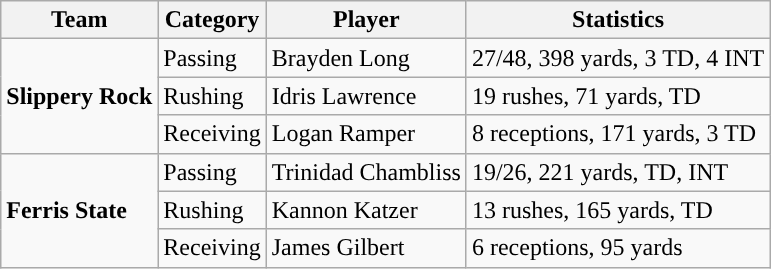<table class="wikitable" style="float: left;">
<tr>
<th>Team</th>
<th>Category</th>
<th>Player</th>
<th>Statistics</th>
</tr>
<tr>
<td rowspan=3><strong>Slippery Rock</strong></td>
<td>Passing</td>
<td>Brayden Long</td>
<td>27/48, 398 yards, 3 TD, 4 INT</td>
</tr>
<tr>
<td>Rushing</td>
<td>Idris Lawrence</td>
<td>19 rushes, 71 yards, TD</td>
</tr>
<tr>
<td>Receiving</td>
<td>Logan Ramper</td>
<td>8 receptions, 171 yards, 3 TD</td>
</tr>
<tr>
<td rowspan=3><strong>Ferris State</strong></td>
<td>Passing</td>
<td>Trinidad Chambliss</td>
<td>19/26, 221 yards, TD, INT</td>
</tr>
<tr>
<td>Rushing</td>
<td>Kannon Katzer</td>
<td>13 rushes, 165 yards, TD</td>
</tr>
<tr>
<td>Receiving</td>
<td>James Gilbert</td>
<td>6 receptions, 95 yards</td>
</tr>
</table>
